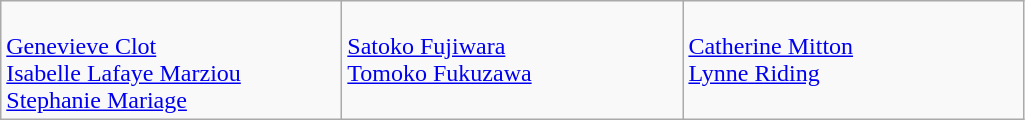<table class="wikitable">
<tr>
<td style="vertical-align:top; width:220px"><br><a href='#'>Genevieve Clot</a><br><a href='#'>Isabelle Lafaye Marziou</a><br><a href='#'>Stephanie Mariage</a></td>
<td style="vertical-align:top; width:220px"><br><a href='#'>Satoko Fujiwara</a><br><a href='#'>Tomoko Fukuzawa</a></td>
<td style="vertical-align:top; width:220px"><br><a href='#'>Catherine Mitton</a><br><a href='#'>Lynne Riding</a></td>
</tr>
</table>
